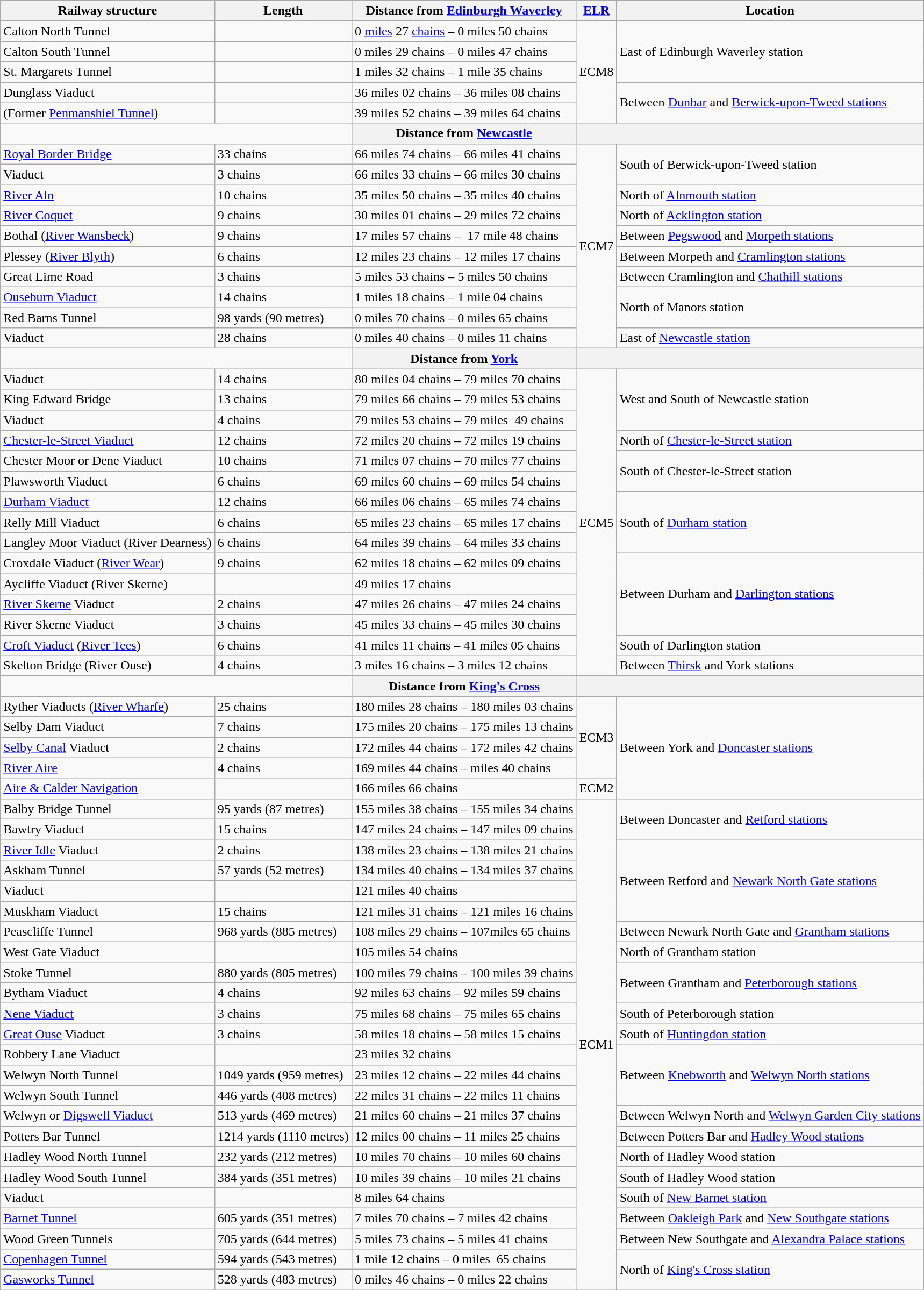<table class="wikitable">
<tr>
<th>Railway structure</th>
<th>Length</th>
<th>Distance from <a href='#'>Edinburgh Waverley</a></th>
<th><a href='#'>ELR</a></th>
<th>Location</th>
</tr>
<tr>
<td>Calton North Tunnel</td>
<td></td>
<td>0 <a href='#'>miles</a> 27 <a href='#'>chains</a> – 0 miles 50 chains</td>
<td rowspan="5">ECM8</td>
<td rowspan="3">East of Edinburgh Waverley station</td>
</tr>
<tr>
<td>Calton South Tunnel</td>
<td></td>
<td>0 miles 29 chains – 0 miles 47 chains</td>
</tr>
<tr>
<td>St. Margarets Tunnel</td>
<td></td>
<td>1 miles 32 chains – 1 mile 35 chains</td>
</tr>
<tr>
<td>Dunglass Viaduct</td>
<td></td>
<td>36 miles 02 chains – 36 miles 08 chains</td>
<td rowspan="2">Between <a href='#'>Dunbar</a> and <a href='#'>Berwick-upon-Tweed stations</a></td>
</tr>
<tr>
<td>(Former <a href='#'>Penmanshiel Tunnel</a>)</td>
<td></td>
<td>39 miles 52 chains – 39 miles 64 chains</td>
</tr>
<tr>
<td colspan="2"></td>
<th>Distance from <a href='#'>Newcastle</a></th>
<th colspan="2"></th>
</tr>
<tr>
<td><a href='#'>Royal Border Bridge</a></td>
<td>33 chains</td>
<td>66 miles 74 chains – 66 miles 41 chains</td>
<td rowspan="10">ECM7</td>
<td rowspan="2">South of Berwick-upon-Tweed station</td>
</tr>
<tr>
<td>Viaduct</td>
<td>3 chains</td>
<td>66 miles 33 chains – 66 miles 30 chains</td>
</tr>
<tr>
<td><a href='#'>River Aln</a></td>
<td>10 chains</td>
<td>35 miles 50 chains – 35 miles 40 chains</td>
<td>North of <a href='#'>Alnmouth station</a></td>
</tr>
<tr>
<td><a href='#'>River Coquet</a></td>
<td>9 chains</td>
<td>30 miles 01 chains – 29 miles 72 chains</td>
<td>North of <a href='#'>Acklington station</a></td>
</tr>
<tr>
<td>Bothal (<a href='#'>River Wansbeck</a>)</td>
<td>9 chains</td>
<td>17 miles 57 chains –  17 mile 48  chains</td>
<td>Between <a href='#'>Pegswood</a> and <a href='#'>Morpeth stations</a></td>
</tr>
<tr>
<td>Plessey (<a href='#'>River Blyth</a>)</td>
<td>6 chains</td>
<td>12 miles 23 chains – 12 miles 17 chains</td>
<td>Between Morpeth and <a href='#'>Cramlington stations</a></td>
</tr>
<tr>
<td>Great Lime Road</td>
<td>3 chains</td>
<td>5 miles 53 chains – 5 miles 50 chains</td>
<td>Between Cramlington and <a href='#'>Chathill stations</a></td>
</tr>
<tr>
<td><a href='#'>Ouseburn Viaduct</a></td>
<td>14 chains</td>
<td>1 miles 18 chains – 1 mile 04 chains</td>
<td rowspan="2">North of Manors station</td>
</tr>
<tr>
<td>Red Barns Tunnel</td>
<td>98 yards (90 metres)</td>
<td>0 miles 70 chains – 0 miles 65 chains</td>
</tr>
<tr>
<td>Viaduct</td>
<td>28 chains</td>
<td>0 miles 40 chains – 0 miles 11 chains</td>
<td>East of <a href='#'>Newcastle station</a></td>
</tr>
<tr>
<td colspan="2"></td>
<th>Distance from <a href='#'>York</a></th>
<th colspan="2"></th>
</tr>
<tr>
<td>Viaduct</td>
<td>14 chains</td>
<td>80 miles 04 chains – 79 miles 70 chains</td>
<td rowspan="15">ECM5</td>
<td rowspan="3">West and South of Newcastle station</td>
</tr>
<tr>
<td>King Edward Bridge</td>
<td>13 chains</td>
<td>79 miles 66 chains – 79 miles 53 chains</td>
</tr>
<tr>
<td>Viaduct</td>
<td>4 chains</td>
<td>79 miles 53 chains – 79 miles   49 chains</td>
</tr>
<tr>
<td><a href='#'>Chester-le-Street Viaduct</a></td>
<td>12 chains</td>
<td>72 miles 20 chains – 72 miles 19 chains</td>
<td>North of <a href='#'>Chester-le-Street station</a></td>
</tr>
<tr>
<td>Chester Moor or Dene Viaduct</td>
<td>10 chains</td>
<td>71 miles 07 chains – 70 miles 77 chains</td>
<td rowspan="2">South of Chester-le-Street station</td>
</tr>
<tr>
<td>Plawsworth Viaduct</td>
<td>6 chains</td>
<td>69 miles 60 chains – 69 miles 54 chains</td>
</tr>
<tr>
<td><a href='#'>Durham Viaduct</a></td>
<td>12 chains</td>
<td>66 miles 06 chains – 65 miles 74 chains</td>
<td rowspan="3">South of <a href='#'>Durham station</a></td>
</tr>
<tr>
<td>Relly Mill Viaduct</td>
<td>6 chains</td>
<td>65 miles 23 chains – 65 miles 17 chains</td>
</tr>
<tr>
<td>Langley Moor Viaduct (River Dearness)</td>
<td>6 chains</td>
<td>64 miles 39 chains – 64 miles 33 chains</td>
</tr>
<tr>
<td>Croxdale Viaduct (<a href='#'>River Wear</a>)</td>
<td>9 chains</td>
<td>62 miles 18 chains – 62 miles 09 chains</td>
<td rowspan="4">Between Durham and <a href='#'>Darlington stations</a></td>
</tr>
<tr>
<td>Aycliffe Viaduct (River Skerne)</td>
<td></td>
<td>49 miles 17 chains</td>
</tr>
<tr>
<td><a href='#'>River Skerne</a> Viaduct</td>
<td>2 chains</td>
<td>47 miles 26 chains – 47 miles 24 chains</td>
</tr>
<tr>
<td>River Skerne Viaduct</td>
<td>3 chains</td>
<td>45 miles 33 chains – 45 miles 30 chains</td>
</tr>
<tr>
<td><a href='#'>Croft Viaduct</a> (<a href='#'>River Tees</a>)</td>
<td>6 chains</td>
<td>41 miles 11 chains – 41 miles 05 chains</td>
<td>South of Darlington station</td>
</tr>
<tr>
<td>Skelton Bridge (River Ouse)</td>
<td>4 chains</td>
<td>3 miles 16 chains – 3 miles 12 chains</td>
<td>Between <a href='#'>Thirsk</a> and York stations</td>
</tr>
<tr>
<td colspan="2"></td>
<th>Distance from <a href='#'>King's Cross</a></th>
<th colspan="2"></th>
</tr>
<tr>
<td>Ryther Viaducts (<a href='#'>River Wharfe</a>)</td>
<td>25 chains</td>
<td>180 miles 28 chains – 180 miles 03 chains</td>
<td rowspan="4">ECM3</td>
<td rowspan="5">Between York and <a href='#'>Doncaster stations</a></td>
</tr>
<tr>
<td>Selby Dam Viaduct</td>
<td>7 chains</td>
<td>175 miles 20 chains – 175 miles 13 chains</td>
</tr>
<tr>
<td><a href='#'>Selby Canal</a> Viaduct</td>
<td>2 chains</td>
<td>172 miles 44 chains – 172 miles 42 chains</td>
</tr>
<tr>
<td><a href='#'>River Aire</a></td>
<td>4 chains</td>
<td>169 miles 44 chains – miles 40 chains</td>
</tr>
<tr>
<td><a href='#'>Aire & Calder Navigation</a></td>
<td></td>
<td>166 miles 66 chains</td>
<td>ECM2</td>
</tr>
<tr>
<td>Balby Bridge Tunnel</td>
<td>95 yards (87 metres)</td>
<td>155 miles 38 chains – 155 miles 34 chains</td>
<td rowspan="24">ECM1</td>
<td rowspan="2">Between Doncaster and <a href='#'>Retford stations</a></td>
</tr>
<tr>
<td>Bawtry Viaduct</td>
<td>15 chains</td>
<td>147 miles 24 chains – 147 miles 09 chains</td>
</tr>
<tr>
<td><a href='#'>River Idle</a> Viaduct</td>
<td>2 chains</td>
<td>138 miles 23 chains – 138 miles 21 chains</td>
<td rowspan="4">Between Retford and <a href='#'>Newark North Gate stations</a></td>
</tr>
<tr>
<td>Askham Tunnel</td>
<td>57 yards (52 metres)</td>
<td>134 miles 40 chains – 134 miles 37 chains</td>
</tr>
<tr>
<td>Viaduct</td>
<td></td>
<td>121 miles 40 chains</td>
</tr>
<tr>
<td>Muskham Viaduct</td>
<td>15 chains</td>
<td>121 miles 31 chains – 121 miles 16 chains</td>
</tr>
<tr>
<td>Peascliffe Tunnel</td>
<td>968 yards (885 metres)</td>
<td>108 miles 29 chains – 107miles 65 chains</td>
<td>Between Newark North Gate and <a href='#'>Grantham stations</a></td>
</tr>
<tr>
<td>West Gate Viaduct</td>
<td></td>
<td>105 miles 54 chains</td>
<td>North of Grantham station</td>
</tr>
<tr>
<td>Stoke Tunnel</td>
<td>880 yards (805 metres)</td>
<td>100 miles 79 chains – 100 miles 39 chains</td>
<td rowspan="2">Between Grantham and <a href='#'>Peterborough stations</a></td>
</tr>
<tr>
<td>Bytham Viaduct</td>
<td>4 chains</td>
<td>92 miles 63 chains – 92 miles 59 chains</td>
</tr>
<tr>
<td><a href='#'>Nene Viaduct</a></td>
<td>3 chains</td>
<td>75 miles 68 chains – 75 miles 65 chains</td>
<td>South of Peterborough station</td>
</tr>
<tr>
<td><a href='#'>Great Ouse</a> Viaduct</td>
<td>3 chains</td>
<td>58 miles 18 chains – 58 miles 15 chains</td>
<td>South of <a href='#'>Huntingdon station</a></td>
</tr>
<tr>
<td>Robbery Lane Viaduct</td>
<td></td>
<td>23 miles 32 chains</td>
<td rowspan="3">Between <a href='#'>Knebworth</a> and <a href='#'>Welwyn North stations</a></td>
</tr>
<tr>
<td>Welwyn North Tunnel</td>
<td>1049 yards (959 metres)</td>
<td>23 miles 12 chains – 22 miles 44 chains</td>
</tr>
<tr>
<td>Welwyn South Tunnel</td>
<td>446 yards (408 metres)</td>
<td>22 miles 31 chains – 22 miles 11 chains</td>
</tr>
<tr>
<td>Welwyn or <a href='#'>Digswell Viaduct</a></td>
<td>513 yards (469 metres)</td>
<td>21 miles 60 chains – 21 miles 37 chains</td>
<td>Between Welwyn North and <a href='#'>Welwyn Garden City stations</a></td>
</tr>
<tr>
<td>Potters Bar Tunnel</td>
<td>1214 yards (1110 metres)</td>
<td>12 miles 00 chains – 11 miles 25 chains</td>
<td>Between Potters Bar and <a href='#'>Hadley Wood stations</a></td>
</tr>
<tr>
<td>Hadley Wood North Tunnel</td>
<td>232 yards (212 metres)</td>
<td>10 miles 70 chains – 10 miles 60 chains</td>
<td>North of Hadley Wood station</td>
</tr>
<tr>
<td>Hadley Wood South Tunnel</td>
<td>384 yards (351 metres)</td>
<td>10 miles 39 chains – 10 miles 21 chains</td>
<td>South of Hadley Wood station</td>
</tr>
<tr>
<td>Viaduct</td>
<td></td>
<td>8 miles 64 chains</td>
<td>South of <a href='#'>New Barnet station</a></td>
</tr>
<tr>
<td><a href='#'>Barnet Tunnel</a></td>
<td>605 yards (351 metres)</td>
<td>7 miles 70 chains – 7 miles 42 chains</td>
<td>Between <a href='#'>Oakleigh Park</a> and <a href='#'>New Southgate stations</a></td>
</tr>
<tr>
<td>Wood Green Tunnels</td>
<td>705 yards (644 metres)</td>
<td>5 miles 73 chains – 5 miles 41 chains</td>
<td>Between New Southgate and <a href='#'>Alexandra Palace stations</a></td>
</tr>
<tr>
<td><a href='#'>Copenhagen Tunnel</a></td>
<td>594 yards (543 metres)</td>
<td>1 mile 12 chains – 0 miles  65 chains</td>
<td rowspan="2">North of <a href='#'>King's Cross station</a></td>
</tr>
<tr>
<td><a href='#'>Gasworks Tunnel</a></td>
<td>528 yards (483 metres)</td>
<td>0 miles 46 chains – 0 miles 22 chains</td>
</tr>
</table>
